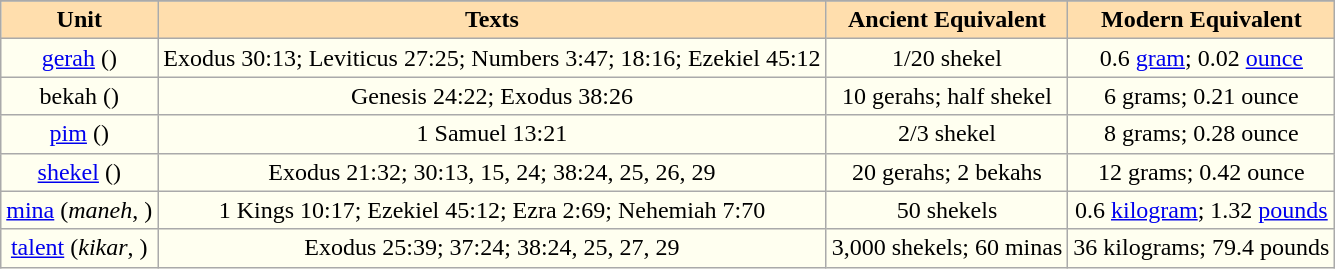<table class="wikitable" style="background:Ivory; text-align:center">
<tr>
</tr>
<tr>
<th style="background:Navajowhite;">Unit</th>
<th style="background:Navajowhite;">Texts</th>
<th style="background:Navajowhite;">Ancient Equivalent</th>
<th style="background:Navajowhite;">Modern Equivalent</th>
</tr>
<tr>
<td><a href='#'>gerah</a> ()</td>
<td>Exodus 30:13; Leviticus 27:25; Numbers 3:47; 18:16; Ezekiel 45:12</td>
<td>1/20 shekel</td>
<td>0.6 <a href='#'>gram</a>; 0.02 <a href='#'>ounce</a></td>
</tr>
<tr>
<td>bekah ()</td>
<td>Genesis 24:22; Exodus 38:26</td>
<td>10 gerahs; half shekel</td>
<td>6 grams; 0.21 ounce</td>
</tr>
<tr>
<td><a href='#'>pim</a> ()</td>
<td>1 Samuel 13:21</td>
<td>2/3 shekel</td>
<td>8 grams; 0.28 ounce</td>
</tr>
<tr>
<td><a href='#'>shekel</a> ()</td>
<td>Exodus 21:32; 30:13, 15, 24; 38:24, 25, 26, 29</td>
<td>20 gerahs; 2 bekahs</td>
<td>12 grams; 0.42 ounce</td>
</tr>
<tr>
<td><a href='#'>mina</a> (<em>maneh</em>, )</td>
<td>1 Kings 10:17; Ezekiel 45:12; Ezra 2:69; Nehemiah 7:70</td>
<td>50 shekels</td>
<td>0.6 <a href='#'>kilogram</a>; 1.32 <a href='#'>pounds</a></td>
</tr>
<tr>
<td><a href='#'>talent</a> (<em>kikar</em>, )</td>
<td>Exodus 25:39; 37:24; 38:24, 25, 27, 29</td>
<td>3,000 shekels; 60 minas</td>
<td>36 kilograms; 79.4 pounds</td>
</tr>
</table>
